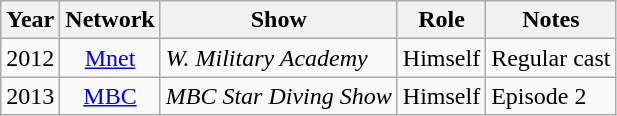<table class="wikitable">
<tr>
<th>Year</th>
<th>Network</th>
<th>Show</th>
<th>Role</th>
<th>Notes</th>
</tr>
<tr>
<td>2012</td>
<td align=center><a href='#'>Mnet</a></td>
<td align="left"><em>W. Military Academy</em></td>
<td>Himself</td>
<td>Regular cast</td>
</tr>
<tr>
<td>2013</td>
<td align=center><a href='#'>MBC</a></td>
<td align="left"><em>MBC Star Diving Show</em></td>
<td>Himself</td>
<td>Episode 2</td>
</tr>
</table>
